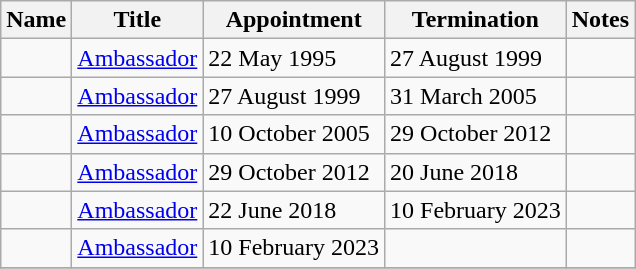<table class="wikitable">
<tr valign="middle">
<th>Name</th>
<th>Title</th>
<th>Appointment</th>
<th>Termination</th>
<th>Notes</th>
</tr>
<tr>
<td></td>
<td><a href='#'>Ambassador</a></td>
<td>22 May 1995</td>
<td>27 August 1999</td>
<td></td>
</tr>
<tr>
<td></td>
<td><a href='#'>Ambassador</a></td>
<td>27 August 1999</td>
<td>31 March 2005</td>
<td></td>
</tr>
<tr>
<td></td>
<td><a href='#'>Ambassador</a></td>
<td>10 October 2005</td>
<td>29 October 2012</td>
<td></td>
</tr>
<tr>
<td></td>
<td><a href='#'>Ambassador</a></td>
<td>29 October 2012</td>
<td>20 June 2018</td>
<td></td>
</tr>
<tr>
<td></td>
<td><a href='#'>Ambassador</a></td>
<td>22 June 2018</td>
<td>10 February 2023</td>
<td></td>
</tr>
<tr>
<td></td>
<td><a href='#'>Ambassador</a></td>
<td>10 February 2023</td>
<td></td>
<td></td>
</tr>
<tr>
</tr>
</table>
